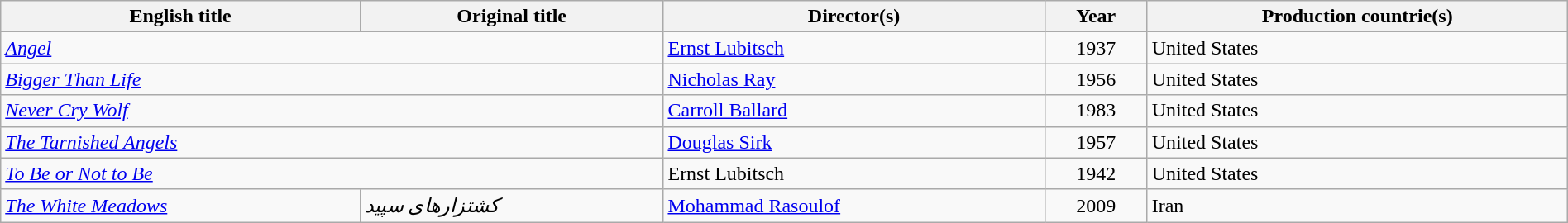<table class="sortable wikitable" style="width:100%; margin-bottom:4px" cellpadding="5">
<tr>
<th scope="col">English title</th>
<th scope="col">Original title</th>
<th scope="col">Director(s)</th>
<th scope="col">Year</th>
<th scope="col">Production countrie(s)</th>
</tr>
<tr>
<td colspan="2"><em><a href='#'>Angel</a></em></td>
<td><a href='#'>Ernst Lubitsch</a></td>
<td align="center">1937</td>
<td>United States</td>
</tr>
<tr>
<td colspan="2"><em><a href='#'>Bigger Than Life</a></em></td>
<td><a href='#'>Nicholas Ray</a></td>
<td align="center">1956</td>
<td>United States</td>
</tr>
<tr>
<td colspan="2"><em><a href='#'>Never Cry Wolf</a></em></td>
<td><a href='#'>Carroll Ballard</a></td>
<td align="center">1983</td>
<td>United States</td>
</tr>
<tr>
<td colspan="2"><em><a href='#'>The Tarnished Angels</a></em></td>
<td><a href='#'>Douglas Sirk</a></td>
<td align="center">1957</td>
<td>United States</td>
</tr>
<tr>
<td colspan="2"><em><a href='#'>To Be or Not to Be</a></em></td>
<td>Ernst Lubitsch</td>
<td align="center">1942</td>
<td>United States</td>
</tr>
<tr>
<td><em><a href='#'>The White Meadows</a></em></td>
<td><em>کشتزارهای سپید</em></td>
<td><a href='#'>Mohammad Rasoulof</a></td>
<td align="center">2009</td>
<td>Iran</td>
</tr>
</table>
